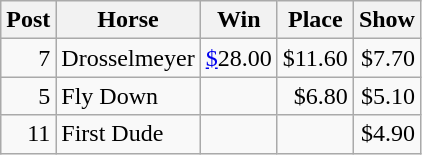<table class="wikitable" border="1">
<tr>
<th>Post</th>
<th>Horse</th>
<th>Win</th>
<th>Place</th>
<th>Show</th>
</tr>
<tr>
<td align="right">7</td>
<td>Drosselmeyer</td>
<td align="right"><a href='#'>$</a>28.00</td>
<td align="right">$11.60</td>
<td align="right">$7.70</td>
</tr>
<tr>
<td align="right">5</td>
<td>Fly Down</td>
<td></td>
<td align="right">$6.80</td>
<td align="right">$5.10</td>
</tr>
<tr>
<td align="right">11</td>
<td>First Dude</td>
<td></td>
<td></td>
<td align="right">$4.90</td>
</tr>
</table>
